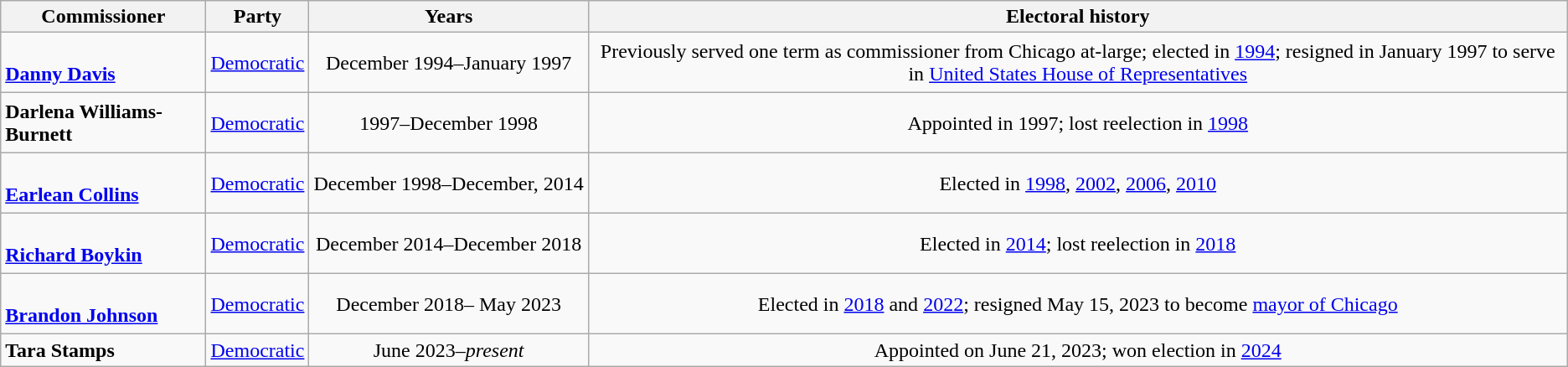<table class=wikitable style="text-align:center">
<tr>
<th>Commissioner</th>
<th>Party</th>
<th>Years</th>
<th>Electoral history</th>
</tr>
<tr style="height:3em">
<td align=left><br><strong><a href='#'>Danny Davis</a></strong></td>
<td><a href='#'>Democratic</a></td>
<td nowrap>December 1994–January 1997</td>
<td>Previously served one term as commissioner from Chicago at-large; elected in <a href='#'>1994</a>; resigned in January 1997 to serve in <a href='#'>United States House of Representatives</a></td>
</tr>
<tr style="height:3em">
<td align=left><strong>Darlena Williams-Burnett</strong></td>
<td><a href='#'>Democratic</a></td>
<td nowrap>1997–December 1998</td>
<td>Appointed in 1997; lost reelection in <a href='#'>1998</a></td>
</tr>
<tr style="height:3em">
<td align=left><br> <strong><a href='#'>Earlean Collins</a></strong></td>
<td><a href='#'>Democratic</a></td>
<td nowrap>December 1998–December, 2014</td>
<td>Elected in <a href='#'>1998</a>, <a href='#'>2002</a>, <a href='#'>2006</a>, <a href='#'>2010</a></td>
</tr>
<tr style="height:3em">
<td align=left><br><strong><a href='#'>Richard Boykin</a></strong></td>
<td><a href='#'>Democratic</a></td>
<td nowrap>December 2014–December 2018</td>
<td>Elected in <a href='#'>2014</a>; lost reelection in <a href='#'>2018</a></td>
</tr>
<tr style="height:3em">
<td align=left><br><strong><a href='#'>Brandon Johnson</a></strong></td>
<td><a href='#'>Democratic</a></td>
<td nowrap>December 2018– May 2023</td>
<td>Elected in <a href='#'>2018</a> and <a href='#'>2022</a>; resigned May 15, 2023 to become <a href='#'>mayor of Chicago</a></td>
</tr>
<tr>
<td align=left><strong>Tara Stamps</strong></td>
<td><a href='#'>Democratic</a></td>
<td>June 2023–<em>present</em></td>
<td>Appointed on June 21, 2023; won election in <a href='#'>2024</a></td>
</tr>
</table>
